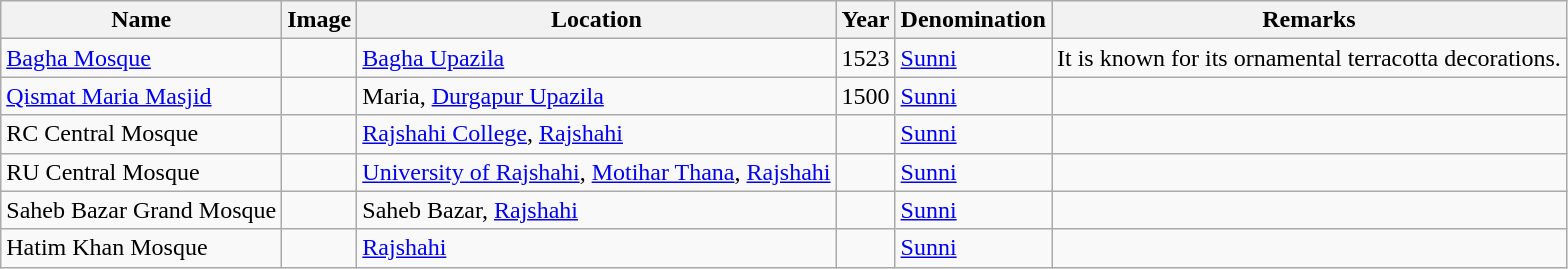<table class="wikitable sortable">
<tr>
<th>Name</th>
<th align=center class=unsortable>Image</th>
<th>Location</th>
<th>Year</th>
<th>Denomination</th>
<th align=left class=unsortable>Remarks</th>
</tr>
<tr valign=top>
<td><a href='#'>Bagha Mosque</a></td>
<td></td>
<td><a href='#'>Bagha Upazila</a></td>
<td>1523</td>
<td><a href='#'>Sunni</a></td>
<td>It is known for its ornamental terracotta decorations.</td>
</tr>
<tr valign=top>
<td><a href='#'>Qismat Maria Masjid</a></td>
<td></td>
<td>Maria, <a href='#'>Durgapur Upazila</a></td>
<td>1500</td>
<td><a href='#'>Sunni</a></td>
<td></td>
</tr>
<tr valign=top>
<td>RC Central Mosque</td>
<td></td>
<td><a href='#'>Rajshahi College</a>, <a href='#'>Rajshahi</a></td>
<td></td>
<td><a href='#'>Sunni</a></td>
<td></td>
</tr>
<tr valign=top>
<td>RU Central Mosque</td>
<td></td>
<td><a href='#'>University of Rajshahi</a>, <a href='#'>Motihar Thana</a>, <a href='#'>Rajshahi</a></td>
<td></td>
<td><a href='#'>Sunni</a></td>
<td></td>
</tr>
<tr valign=top>
<td>Saheb Bazar Grand Mosque</td>
<td></td>
<td>Saheb Bazar, <a href='#'>Rajshahi</a></td>
<td></td>
<td><a href='#'>Sunni</a></td>
<td></td>
</tr>
<tr valign=top>
<td>Hatim Khan Mosque</td>
<td></td>
<td><a href='#'>Rajshahi</a></td>
<td></td>
<td><a href='#'>Sunni</a></td>
<td></td>
</tr>
</table>
